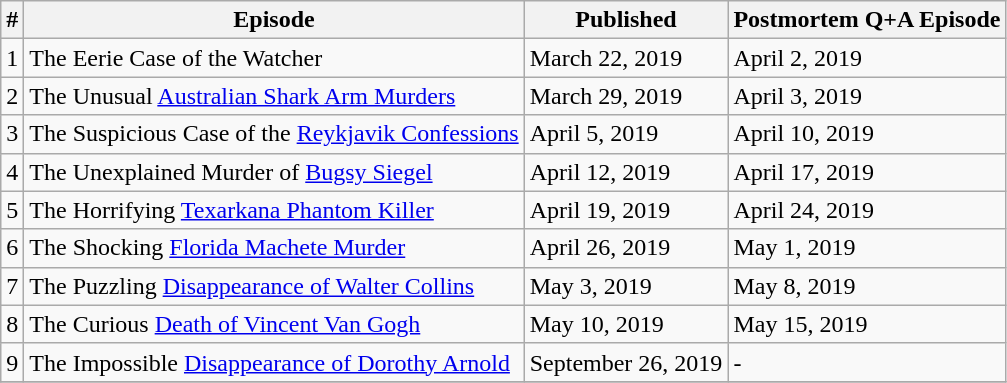<table class="wikitable mw-collapsible">
<tr>
<th>#</th>
<th>Episode</th>
<th>Published</th>
<th>Postmortem Q+A Episode</th>
</tr>
<tr>
<td>1</td>
<td>The Eerie Case of the Watcher</td>
<td>March 22, 2019</td>
<td>April 2, 2019</td>
</tr>
<tr>
<td>2</td>
<td>The Unusual <a href='#'>Australian Shark Arm Murders</a></td>
<td>March 29, 2019</td>
<td>April 3, 2019</td>
</tr>
<tr>
<td>3</td>
<td>The Suspicious Case of the <a href='#'>Reykjavik Confessions</a></td>
<td>April 5, 2019</td>
<td>April 10, 2019</td>
</tr>
<tr>
<td>4</td>
<td>The Unexplained Murder of <a href='#'>Bugsy Siegel</a></td>
<td>April 12, 2019</td>
<td>April 17, 2019</td>
</tr>
<tr>
<td>5</td>
<td>The Horrifying <a href='#'>Texarkana Phantom Killer</a></td>
<td>April 19, 2019</td>
<td>April 24, 2019</td>
</tr>
<tr>
<td>6</td>
<td>The Shocking <a href='#'>Florida Machete Murder</a></td>
<td>April 26, 2019</td>
<td>May 1, 2019</td>
</tr>
<tr>
<td>7</td>
<td>The Puzzling <a href='#'>Disappearance of Walter Collins</a></td>
<td>May 3, 2019</td>
<td>May 8, 2019</td>
</tr>
<tr>
<td>8</td>
<td>The Curious <a href='#'>Death of Vincent Van Gogh</a></td>
<td>May 10, 2019</td>
<td>May 15, 2019</td>
</tr>
<tr>
<td>9</td>
<td>The Impossible <a href='#'>Disappearance of Dorothy Arnold</a></td>
<td>September 26, 2019</td>
<td>-</td>
</tr>
<tr>
</tr>
</table>
